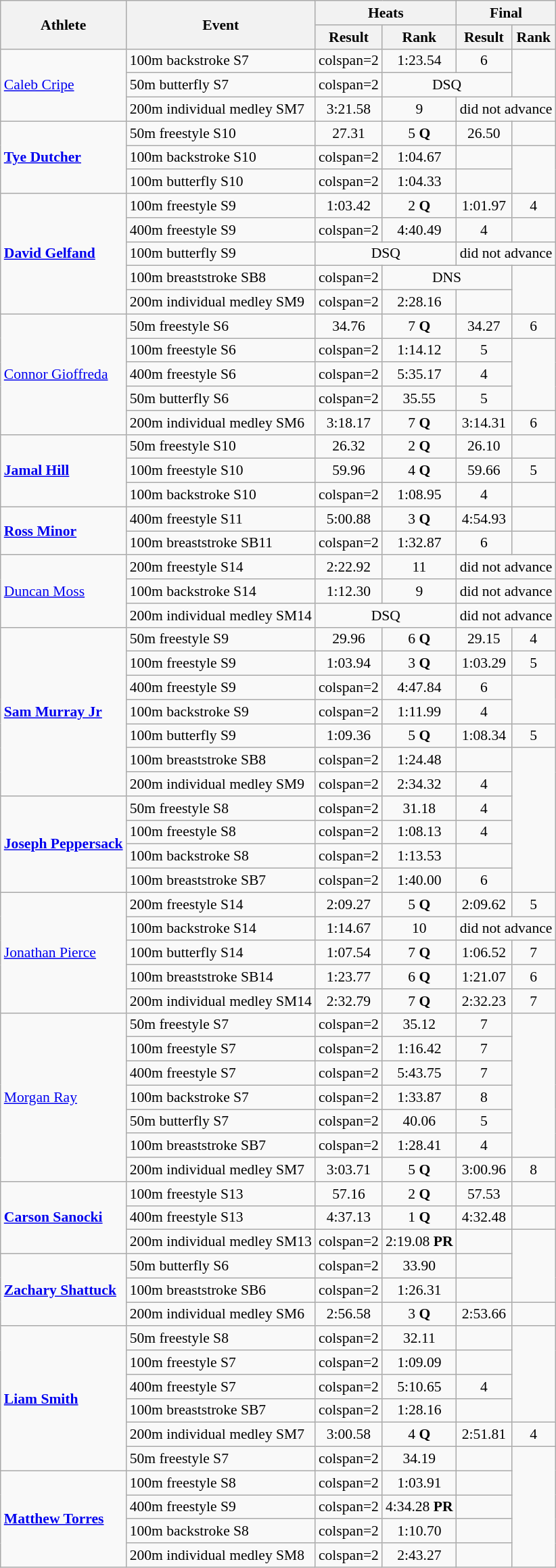<table class=wikitable style="font-size:90%">
<tr>
<th rowspan="2">Athlete</th>
<th rowspan="2">Event</th>
<th colspan="2">Heats</th>
<th colspan="2">Final</th>
</tr>
<tr>
<th>Result</th>
<th>Rank</th>
<th>Result</th>
<th>Rank</th>
</tr>
<tr align=center>
<td align=left rowspan=3><a href='#'>Caleb Cripe</a></td>
<td align=left>100m backstroke S7</td>
<td>colspan=2 </td>
<td>1:23.54</td>
<td>6</td>
</tr>
<tr align=center>
<td align=left>50m butterfly S7</td>
<td>colspan=2 </td>
<td colspan=2>DSQ</td>
</tr>
<tr align=center>
<td align=left>200m individual medley SM7</td>
<td>3:21.58</td>
<td>9</td>
<td colspan=2>did not advance</td>
</tr>
<tr align=center>
<td align=left rowspan=3><strong><a href='#'>Tye Dutcher</a></strong></td>
<td align=left>50m freestyle S10</td>
<td>27.31</td>
<td>5 <strong>Q</strong></td>
<td>26.50</td>
<td></td>
</tr>
<tr align=center>
<td align=left>100m backstroke S10</td>
<td>colspan=2 </td>
<td>1:04.67</td>
<td></td>
</tr>
<tr align=center>
<td align=left>100m butterfly S10</td>
<td>colspan=2 </td>
<td>1:04.33</td>
<td></td>
</tr>
<tr align=center>
<td align=left rowspan=5><strong><a href='#'>David Gelfand</a></strong></td>
<td align=left>100m freestyle S9</td>
<td>1:03.42</td>
<td>2 <strong>Q</strong></td>
<td>1:01.97</td>
<td>4</td>
</tr>
<tr align=center>
<td align=left>400m freestyle S9</td>
<td>colspan=2 </td>
<td>4:40.49</td>
<td>4</td>
</tr>
<tr align=center>
<td align=left>100m butterfly S9</td>
<td colspan=2>DSQ</td>
<td colspan=2>did not advance</td>
</tr>
<tr align=center>
<td align=left>100m breaststroke SB8</td>
<td>colspan=2 </td>
<td colspan=2>DNS</td>
</tr>
<tr align=center>
<td align=left>200m individual medley SM9</td>
<td>colspan=2 </td>
<td>2:28.16</td>
<td></td>
</tr>
<tr align=center>
<td align=left rowspan=5><a href='#'>Connor Gioffreda</a></td>
<td align=left>50m freestyle S6</td>
<td>34.76</td>
<td>7 <strong>Q</strong></td>
<td>34.27</td>
<td>6</td>
</tr>
<tr align=center>
<td align=left>100m freestyle S6</td>
<td>colspan=2 </td>
<td>1:14.12</td>
<td>5</td>
</tr>
<tr align=center>
<td align=left>400m freestyle S6</td>
<td>colspan=2 </td>
<td>5:35.17</td>
<td>4</td>
</tr>
<tr align=center>
<td align=left>50m butterfly S6</td>
<td>colspan=2 </td>
<td>35.55</td>
<td>5</td>
</tr>
<tr align=center>
<td align=left>200m individual medley SM6</td>
<td>3:18.17</td>
<td>7 <strong>Q</strong></td>
<td>3:14.31</td>
<td>6</td>
</tr>
<tr align=center>
<td align=left rowspan=3><strong><a href='#'>Jamal Hill</a></strong></td>
<td align=left>50m freestyle S10</td>
<td>26.32</td>
<td>2 <strong>Q</strong></td>
<td>26.10</td>
<td></td>
</tr>
<tr align=center>
<td align=left>100m freestyle S10</td>
<td>59.96</td>
<td>4 <strong>Q</strong></td>
<td>59.66</td>
<td>5</td>
</tr>
<tr align=center>
<td align=left>100m backstroke S10</td>
<td>colspan=2 </td>
<td>1:08.95</td>
<td>4</td>
</tr>
<tr align=center>
<td align=left rowspan=2><strong><a href='#'>Ross Minor</a></strong></td>
<td align=left>400m freestyle S11</td>
<td>5:00.88</td>
<td>3 <strong>Q</strong></td>
<td>4:54.93</td>
<td></td>
</tr>
<tr align=center>
<td align=left>100m breaststroke SB11</td>
<td>colspan=2 </td>
<td>1:32.87</td>
<td>6</td>
</tr>
<tr align=center>
<td align=left rowspan=3><a href='#'>Duncan Moss</a></td>
<td align=left>200m freestyle S14</td>
<td>2:22.92</td>
<td>11</td>
<td colspan=2>did not advance</td>
</tr>
<tr align=center>
<td align=left>100m backstroke S14</td>
<td>1:12.30</td>
<td>9</td>
<td colspan=2>did not advance</td>
</tr>
<tr align=center>
<td align=left>200m individual medley SM14</td>
<td colspan=2>DSQ</td>
<td colspan=2>did not advance</td>
</tr>
<tr align=center>
<td align=left rowspan=7><strong><a href='#'>Sam Murray Jr</a></strong></td>
<td align=left>50m freestyle S9</td>
<td>29.96</td>
<td>6 <strong>Q</strong></td>
<td>29.15</td>
<td>4</td>
</tr>
<tr align=center>
<td align=left>100m freestyle S9</td>
<td>1:03.94</td>
<td>3 <strong>Q</strong></td>
<td>1:03.29</td>
<td>5</td>
</tr>
<tr align=center>
<td align=left>400m freestyle S9</td>
<td>colspan=2 </td>
<td>4:47.84</td>
<td>6</td>
</tr>
<tr align=center>
<td align=left>100m backstroke S9</td>
<td>colspan=2 </td>
<td>1:11.99</td>
<td>4</td>
</tr>
<tr align=center>
<td align=left>100m butterfly S9</td>
<td>1:09.36</td>
<td>5 <strong>Q</strong></td>
<td>1:08.34</td>
<td>5</td>
</tr>
<tr align=center>
<td align=left>100m breaststroke SB8</td>
<td>colspan=2 </td>
<td>1:24.48</td>
<td></td>
</tr>
<tr align=center>
<td align=left>200m individual medley SM9</td>
<td>colspan=2 </td>
<td>2:34.32</td>
<td>4</td>
</tr>
<tr align=center>
<td align=left rowspan=4><strong><a href='#'>Joseph Peppersack</a></strong></td>
<td align=left>50m freestyle S8</td>
<td>colspan=2 </td>
<td>31.18</td>
<td>4</td>
</tr>
<tr align=center>
<td align=left>100m freestyle S8</td>
<td>colspan=2 </td>
<td>1:08.13</td>
<td>4</td>
</tr>
<tr align=center>
<td align=left>100m backstroke S8</td>
<td>colspan=2 </td>
<td>1:13.53</td>
<td></td>
</tr>
<tr align=center>
<td align=left>100m breaststroke SB7</td>
<td>colspan=2 </td>
<td>1:40.00</td>
<td>6</td>
</tr>
<tr align=center>
<td align=left rowspan=5><a href='#'>Jonathan Pierce</a></td>
<td align=left>200m freestyle S14</td>
<td>2:09.27</td>
<td>5 <strong>Q</strong></td>
<td>2:09.62</td>
<td>5</td>
</tr>
<tr align=center>
<td align=left>100m backstroke S14</td>
<td>1:14.67</td>
<td>10</td>
<td colspan=2>did not advance</td>
</tr>
<tr align=center>
<td align=left>100m butterfly S14</td>
<td>1:07.54</td>
<td>7 <strong>Q</strong></td>
<td>1:06.52</td>
<td>7</td>
</tr>
<tr align=center>
<td align=left>100m breaststroke SB14</td>
<td>1:23.77</td>
<td>6 <strong>Q</strong></td>
<td>1:21.07</td>
<td>6</td>
</tr>
<tr align=center>
<td align=left>200m individual medley SM14</td>
<td>2:32.79</td>
<td>7 <strong>Q</strong></td>
<td>2:32.23</td>
<td>7</td>
</tr>
<tr align=center>
<td align=left rowspan=7><a href='#'>Morgan Ray</a></td>
<td align=left>50m freestyle S7</td>
<td>colspan=2 </td>
<td>35.12</td>
<td>7</td>
</tr>
<tr align=center>
<td align=left>100m freestyle S7</td>
<td>colspan=2 </td>
<td>1:16.42</td>
<td>7</td>
</tr>
<tr align=center>
<td align=left>400m freestyle S7</td>
<td>colspan=2 </td>
<td>5:43.75</td>
<td>7</td>
</tr>
<tr align=center>
<td align=left>100m backstroke S7</td>
<td>colspan=2 </td>
<td>1:33.87</td>
<td>8</td>
</tr>
<tr align=center>
<td align=left>50m butterfly S7</td>
<td>colspan=2 </td>
<td>40.06</td>
<td>5</td>
</tr>
<tr align=center>
<td align=left>100m breaststroke SB7</td>
<td>colspan=2 </td>
<td>1:28.41</td>
<td>4</td>
</tr>
<tr align=center>
<td align=left>200m individual medley SM7</td>
<td>3:03.71</td>
<td>5 <strong>Q</strong></td>
<td>3:00.96</td>
<td>8</td>
</tr>
<tr align=center>
<td align=left rowspan=3><strong><a href='#'>Carson Sanocki</a></strong></td>
<td align=left>100m freestyle S13</td>
<td>57.16</td>
<td>2 <strong>Q</strong></td>
<td>57.53</td>
<td></td>
</tr>
<tr align=center>
<td align=left>400m freestyle S13</td>
<td>4:37.13</td>
<td>1 <strong>Q</strong></td>
<td>4:32.48</td>
<td></td>
</tr>
<tr align=center>
<td align=left>200m individual medley SM13</td>
<td>colspan=2 </td>
<td>2:19.08 <strong>PR</strong></td>
<td></td>
</tr>
<tr align=center>
<td align=left rowspan=3><strong><a href='#'>Zachary Shattuck</a></strong></td>
<td align=left>50m butterfly S6</td>
<td>colspan=2 </td>
<td>33.90</td>
<td></td>
</tr>
<tr align=center>
<td align=left>100m breaststroke SB6</td>
<td>colspan=2 </td>
<td>1:26.31</td>
<td></td>
</tr>
<tr align=center>
<td align=left>200m individual medley SM6</td>
<td>2:56.58</td>
<td>3 <strong>Q</strong></td>
<td>2:53.66</td>
<td></td>
</tr>
<tr align=center>
<td align=left rowspan=6><strong><a href='#'>Liam Smith</a></strong></td>
<td align=left>50m freestyle S8</td>
<td>colspan=2 </td>
<td>32.11</td>
<td></td>
</tr>
<tr align=center>
<td align=left>100m freestyle S7</td>
<td>colspan=2 </td>
<td>1:09.09</td>
<td></td>
</tr>
<tr align=center>
<td align=left>400m freestyle S7</td>
<td>colspan=2 </td>
<td>5:10.65</td>
<td>4</td>
</tr>
<tr align=center>
<td align=left>100m breaststroke SB7</td>
<td>colspan=2 </td>
<td>1:28.16</td>
<td></td>
</tr>
<tr align=center>
<td align=left>200m individual medley SM7</td>
<td>3:00.58</td>
<td>4 <strong>Q</strong></td>
<td>2:51.81</td>
<td>4</td>
</tr>
<tr align=center>
<td align=left>50m freestyle S7</td>
<td>colspan=2 </td>
<td>34.19</td>
<td></td>
</tr>
<tr align=center>
<td align=left rowspan=4><strong><a href='#'>Matthew Torres</a></strong></td>
<td align=left>100m freestyle S8</td>
<td>colspan=2 </td>
<td>1:03.91</td>
<td></td>
</tr>
<tr align=center>
<td align=left>400m freestyle S9</td>
<td>colspan=2 </td>
<td>4:34.28 <strong>PR</strong></td>
<td></td>
</tr>
<tr align=center>
<td align=left>100m backstroke S8</td>
<td>colspan=2 </td>
<td>1:10.70</td>
<td></td>
</tr>
<tr align=center>
<td align=left>200m individual medley SM8</td>
<td>colspan=2 </td>
<td>2:43.27</td>
<td></td>
</tr>
</table>
